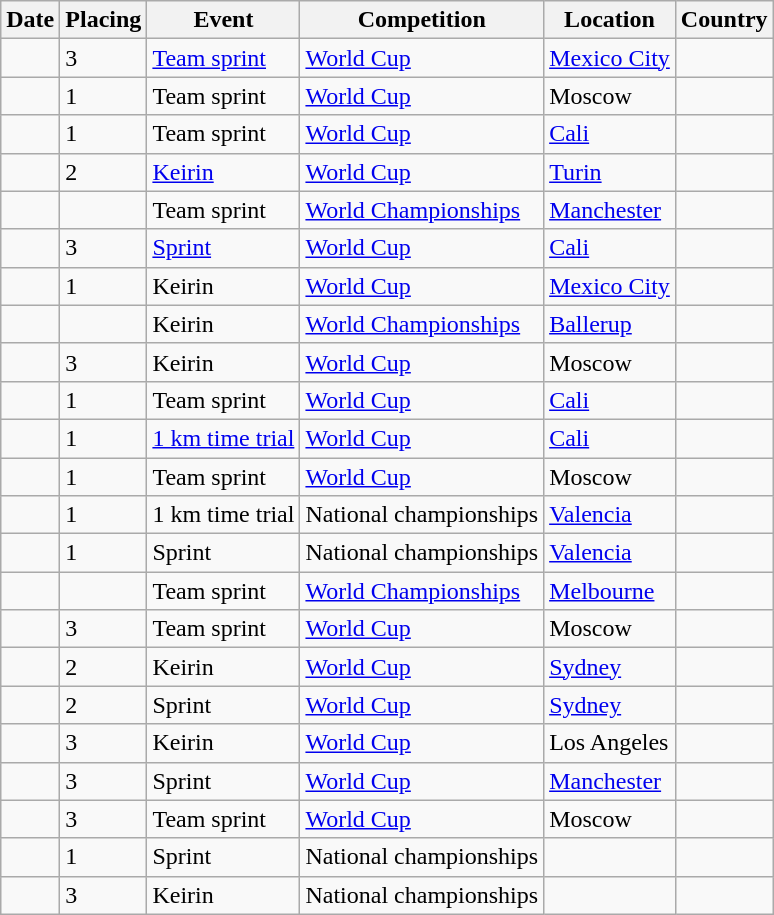<table class="wikitable sortable">
<tr>
<th>Date</th>
<th>Placing</th>
<th>Event</th>
<th>Competition</th>
<th>Location</th>
<th>Country</th>
</tr>
<tr>
<td></td>
<td>3</td>
<td><a href='#'>Team sprint</a></td>
<td><a href='#'>World Cup</a></td>
<td><a href='#'>Mexico City</a></td>
<td></td>
</tr>
<tr>
<td></td>
<td>1</td>
<td>Team sprint</td>
<td><a href='#'>World Cup</a></td>
<td>Moscow</td>
<td></td>
</tr>
<tr>
<td></td>
<td>1</td>
<td>Team sprint</td>
<td><a href='#'>World Cup</a></td>
<td><a href='#'>Cali</a></td>
<td></td>
</tr>
<tr>
<td></td>
<td>2</td>
<td><a href='#'>Keirin</a></td>
<td><a href='#'>World Cup</a></td>
<td><a href='#'>Turin</a></td>
<td></td>
</tr>
<tr>
<td></td>
<td></td>
<td>Team sprint</td>
<td><a href='#'>World Championships</a></td>
<td><a href='#'>Manchester</a></td>
<td></td>
</tr>
<tr>
<td></td>
<td>3</td>
<td><a href='#'>Sprint</a></td>
<td><a href='#'>World Cup</a></td>
<td><a href='#'>Cali</a></td>
<td></td>
</tr>
<tr>
<td></td>
<td>1</td>
<td>Keirin</td>
<td><a href='#'>World Cup</a></td>
<td><a href='#'>Mexico City</a></td>
<td></td>
</tr>
<tr>
<td></td>
<td></td>
<td>Keirin</td>
<td><a href='#'>World Championships</a></td>
<td><a href='#'>Ballerup</a></td>
<td></td>
</tr>
<tr>
<td></td>
<td>3</td>
<td>Keirin</td>
<td><a href='#'>World Cup</a></td>
<td>Moscow</td>
<td></td>
</tr>
<tr>
<td></td>
<td>1</td>
<td>Team sprint</td>
<td><a href='#'>World Cup</a></td>
<td><a href='#'>Cali</a></td>
<td></td>
</tr>
<tr>
<td></td>
<td>1</td>
<td><a href='#'>1 km time trial</a></td>
<td><a href='#'>World Cup</a></td>
<td><a href='#'>Cali</a></td>
<td></td>
</tr>
<tr>
<td></td>
<td>1</td>
<td>Team sprint</td>
<td><a href='#'>World Cup</a></td>
<td>Moscow</td>
<td></td>
</tr>
<tr>
<td></td>
<td>1</td>
<td>1 km time trial</td>
<td>National championships</td>
<td><a href='#'>Valencia</a></td>
<td></td>
</tr>
<tr>
<td></td>
<td>1</td>
<td>Sprint</td>
<td>National championships</td>
<td><a href='#'>Valencia</a></td>
<td></td>
</tr>
<tr>
<td></td>
<td></td>
<td>Team sprint</td>
<td><a href='#'>World Championships</a></td>
<td><a href='#'>Melbourne</a></td>
<td></td>
</tr>
<tr>
<td></td>
<td>3</td>
<td>Team sprint</td>
<td><a href='#'>World Cup</a></td>
<td>Moscow</td>
<td></td>
</tr>
<tr>
<td></td>
<td>2</td>
<td>Keirin</td>
<td><a href='#'>World Cup</a></td>
<td><a href='#'>Sydney</a></td>
<td></td>
</tr>
<tr>
<td></td>
<td>2</td>
<td>Sprint</td>
<td><a href='#'>World Cup</a></td>
<td><a href='#'>Sydney</a></td>
<td></td>
</tr>
<tr>
<td></td>
<td>3</td>
<td>Keirin</td>
<td><a href='#'>World Cup</a></td>
<td>Los Angeles</td>
<td></td>
</tr>
<tr>
<td></td>
<td>3</td>
<td>Sprint</td>
<td><a href='#'>World Cup</a></td>
<td><a href='#'>Manchester</a></td>
<td></td>
</tr>
<tr>
<td></td>
<td>3</td>
<td>Team sprint</td>
<td><a href='#'>World Cup</a></td>
<td>Moscow</td>
<td></td>
</tr>
<tr>
<td></td>
<td>1</td>
<td>Sprint</td>
<td>National championships</td>
<td></td>
<td></td>
</tr>
<tr>
<td></td>
<td>3</td>
<td>Keirin</td>
<td>National championships</td>
<td></td>
<td></td>
</tr>
</table>
